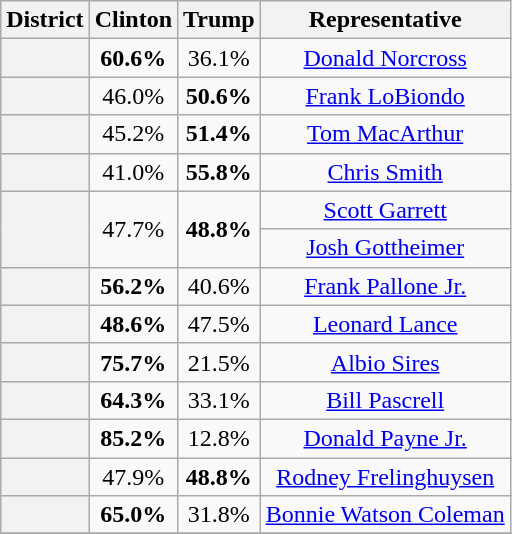<table class=wikitable>
<tr>
<th>District</th>
<th>Clinton</th>
<th>Trump</th>
<th>Representative</th>
</tr>
<tr align=center>
<th></th>
<td><strong>60.6%</strong></td>
<td>36.1%</td>
<td><a href='#'>Donald Norcross</a></td>
</tr>
<tr align=center>
<th></th>
<td>46.0%</td>
<td><strong>50.6%</strong></td>
<td><a href='#'>Frank LoBiondo</a></td>
</tr>
<tr align=center>
<th></th>
<td>45.2%</td>
<td><strong>51.4%</strong></td>
<td><a href='#'>Tom MacArthur</a></td>
</tr>
<tr align=center>
<th></th>
<td>41.0%</td>
<td><strong>55.8%</strong></td>
<td><a href='#'>Chris Smith</a></td>
</tr>
<tr align=center>
<th rowspan=2 ></th>
<td rowspan=2>47.7%</td>
<td rowspan=2><strong>48.8%</strong></td>
<td><a href='#'>Scott Garrett</a></td>
</tr>
<tr align=center>
<td><a href='#'>Josh Gottheimer</a></td>
</tr>
<tr align=center>
<th></th>
<td><strong>56.2%</strong></td>
<td>40.6%</td>
<td><a href='#'>Frank Pallone Jr.</a></td>
</tr>
<tr align=center>
<th></th>
<td><strong>48.6%</strong></td>
<td>47.5%</td>
<td><a href='#'>Leonard Lance</a></td>
</tr>
<tr align=center>
<th></th>
<td><strong>75.7%</strong></td>
<td>21.5%</td>
<td><a href='#'>Albio Sires</a></td>
</tr>
<tr align=center>
<th></th>
<td><strong>64.3%</strong></td>
<td>33.1%</td>
<td><a href='#'>Bill Pascrell</a></td>
</tr>
<tr align=center>
<th></th>
<td><strong>85.2%</strong></td>
<td>12.8%</td>
<td><a href='#'>Donald Payne Jr.</a></td>
</tr>
<tr align=center>
<th></th>
<td>47.9%</td>
<td><strong>48.8%</strong></td>
<td><a href='#'>Rodney Frelinghuysen</a></td>
</tr>
<tr align=center>
<th></th>
<td><strong>65.0%</strong></td>
<td>31.8%</td>
<td><a href='#'>Bonnie Watson Coleman</a></td>
</tr>
<tr align=center>
</tr>
</table>
